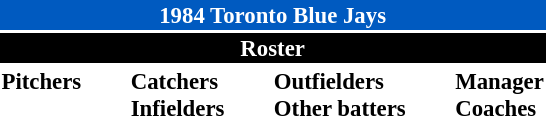<table class="toccolours" style="font-size: 95%;">
<tr>
<th colspan="10" style="background-color: #005ac0; color: #FFFFFF; text-align: center;">1984 Toronto Blue Jays</th>
</tr>
<tr>
<td colspan="10" style="background-color: black; color: white; text-align: center;"><strong>Roster</strong></td>
</tr>
<tr>
<td valign="top"><strong>Pitchers</strong><br>










</td>
<td width="25px"></td>
<td valign="top"><strong>Catchers</strong><br>



<strong>Infielders</strong>







</td>
<td width="25px"></td>
<td valign="top"><strong>Outfielders</strong><br>






<strong>Other batters</strong>

</td>
<td width="25px"></td>
<td valign="top"><strong>Manager</strong><br>
<strong>Coaches</strong>




</td>
</tr>
</table>
